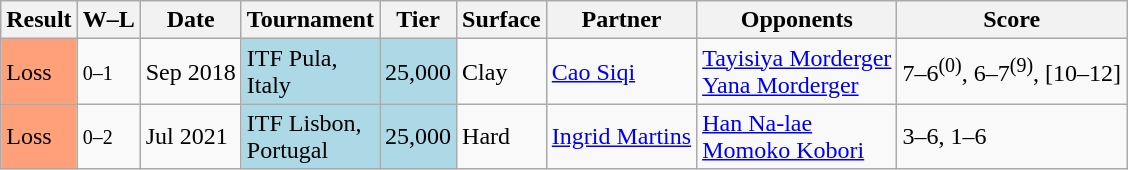<table class="sortable wikitable">
<tr>
<th>Result</th>
<th class="unsortable">W–L</th>
<th>Date</th>
<th>Tournament</th>
<th>Tier</th>
<th>Surface</th>
<th>Partner</th>
<th>Opponents</th>
<th class="unsortable">Score</th>
</tr>
<tr>
<td style="background:#ffa07a;">Loss</td>
<td><small>0–1</small></td>
<td>Sep 2018</td>
<td bgcolor=lightblue>ITF Pula, <br>Italy</td>
<td bgcolor=lightblue>25,000</td>
<td>Clay</td>
<td> <a href='#'>Cao Siqi</a></td>
<td> <a href='#'>Tayisiya Morderger</a> <br>  <a href='#'>Yana Morderger</a></td>
<td>7–6<sup>(0)</sup>, 6–7<sup>(9)</sup>, [10–12]</td>
</tr>
<tr>
<td style="background:#ffa07a;">Loss</td>
<td><small>0–2</small></td>
<td>Jul 2021</td>
<td style="background:lightblue;">ITF Lisbon, <br>Portugal</td>
<td style="background:lightblue;">25,000</td>
<td>Hard</td>
<td> <a href='#'>Ingrid Martins</a></td>
<td> <a href='#'>Han Na-lae</a> <br>  <a href='#'>Momoko Kobori</a></td>
<td>3–6, 1–6</td>
</tr>
</table>
